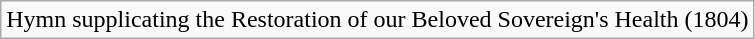<table class="wikitable">
<tr>
<td>Hymn supplicating the Restoration of our Beloved Sovereign's Health (1804)</td>
</tr>
</table>
